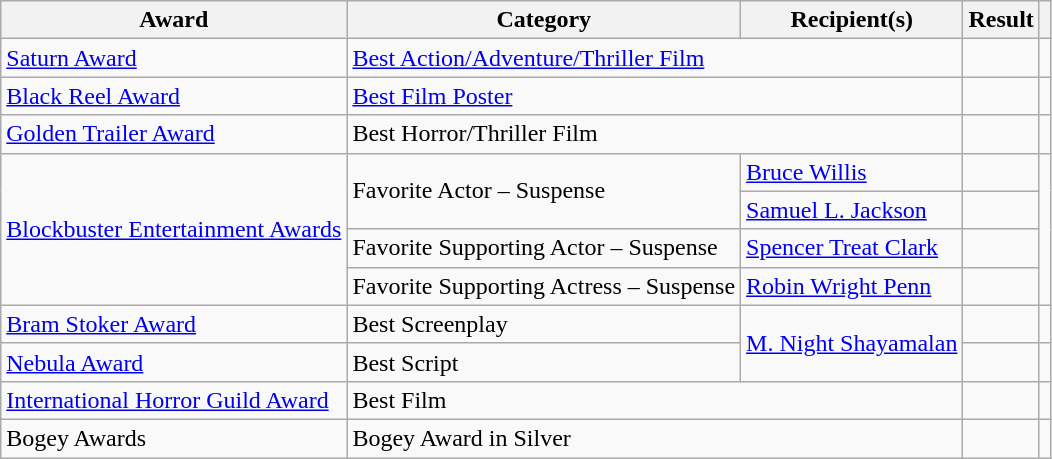<table class="wikitable sortable">
<tr>
<th scope="col">Award</th>
<th scope="col">Category</th>
<th scope="col">Recipient(s)</th>
<th scope="col">Result</th>
<th scope="col" class="unsortable"></th>
</tr>
<tr>
<td rowspan="1"><a href='#'>Saturn Award</a></td>
<td colspan="2"><a href='#'>Best Action/Adventure/Thriller Film</a></td>
<td></td>
<td></td>
</tr>
<tr>
<td rowspan="1"><a href='#'>Black Reel Award</a></td>
<td colspan="2"><a href='#'>Best Film Poster</a></td>
<td></td>
<td></td>
</tr>
<tr>
<td rowspan="1"><a href='#'>Golden Trailer Award</a></td>
<td colspan="2">Best Horror/Thriller Film</td>
<td></td>
<td></td>
</tr>
<tr>
<td rowspan="4"><a href='#'>Blockbuster Entertainment Awards</a></td>
<td rowspan="2">Favorite Actor – Suspense</td>
<td><a href='#'>Bruce Willis</a></td>
<td></td>
<td rowspan="4"></td>
</tr>
<tr>
<td><a href='#'>Samuel L. Jackson</a></td>
<td></td>
</tr>
<tr>
<td>Favorite Supporting Actor – Suspense</td>
<td><a href='#'>Spencer Treat Clark</a></td>
<td></td>
</tr>
<tr>
<td>Favorite Supporting Actress – Suspense</td>
<td><a href='#'>Robin Wright Penn</a></td>
<td></td>
</tr>
<tr>
<td rowspan="1"><a href='#'>Bram Stoker Award</a></td>
<td>Best Screenplay</td>
<td rowspan="2"><a href='#'>M. Night Shayamalan</a></td>
<td></td>
<td></td>
</tr>
<tr>
<td rowspan="1"><a href='#'>Nebula Award</a></td>
<td>Best Script</td>
<td></td>
<td></td>
</tr>
<tr>
<td rowspan="1"><a href='#'>International Horror Guild Award</a></td>
<td colspan="2">Best Film</td>
<td></td>
<td></td>
</tr>
<tr>
<td rowspan="1">Bogey Awards</td>
<td colspan="2">Bogey Award in Silver</td>
<td></td>
<td></td>
</tr>
</table>
